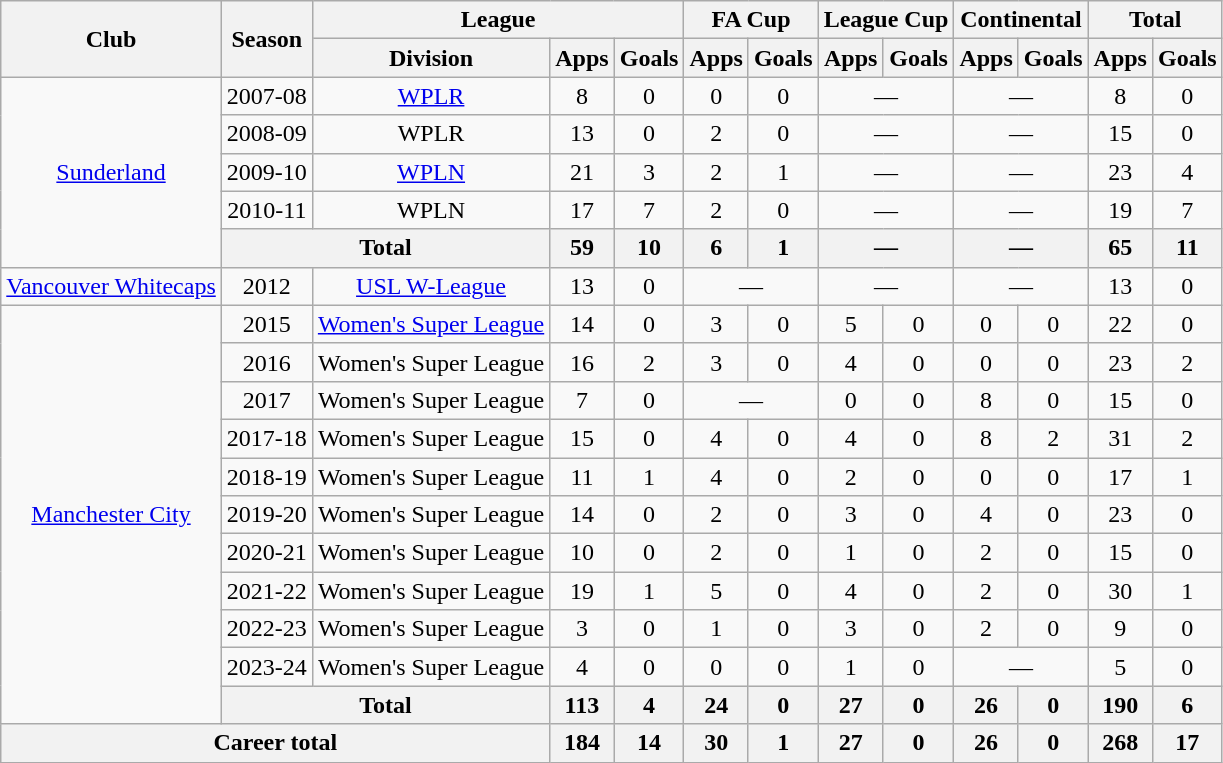<table class="wikitable" style="text-align:center">
<tr>
<th rowspan="2">Club</th>
<th rowspan="2">Season</th>
<th colspan="3">League</th>
<th colspan="2">FA Cup</th>
<th colspan="2">League Cup</th>
<th colspan="2">Continental</th>
<th colspan="2">Total</th>
</tr>
<tr>
<th>Division</th>
<th>Apps</th>
<th>Goals</th>
<th>Apps</th>
<th>Goals</th>
<th>Apps</th>
<th>Goals</th>
<th>Apps</th>
<th>Goals</th>
<th>Apps</th>
<th>Goals</th>
</tr>
<tr>
<td rowspan="5"><a href='#'>Sunderland</a></td>
<td>2007-08</td>
<td><a href='#'>WPLR</a></td>
<td>8</td>
<td>0</td>
<td>0</td>
<td>0</td>
<td colspan="2">—</td>
<td colspan="2">—</td>
<td>8</td>
<td>0</td>
</tr>
<tr>
<td>2008-09</td>
<td>WPLR</td>
<td>13</td>
<td>0</td>
<td>2</td>
<td>0</td>
<td colspan="2">—</td>
<td colspan="2">—</td>
<td>15</td>
<td>0</td>
</tr>
<tr>
<td>2009-10</td>
<td><a href='#'>WPLN</a></td>
<td>21</td>
<td>3</td>
<td>2</td>
<td>1</td>
<td colspan="2">—</td>
<td colspan="2">—</td>
<td>23</td>
<td>4</td>
</tr>
<tr>
<td>2010-11</td>
<td>WPLN</td>
<td>17</td>
<td>7</td>
<td>2</td>
<td>0</td>
<td colspan="2">—</td>
<td colspan="2">—</td>
<td>19</td>
<td>7</td>
</tr>
<tr>
<th colspan="2">Total</th>
<th>59</th>
<th>10</th>
<th>6</th>
<th>1</th>
<th colspan="2">—</th>
<th colspan="2">—</th>
<th>65</th>
<th>11</th>
</tr>
<tr>
<td><a href='#'>Vancouver Whitecaps</a></td>
<td>2012</td>
<td><a href='#'>USL W-League</a></td>
<td>13</td>
<td>0</td>
<td colspan="2">—</td>
<td colspan="2">—</td>
<td colspan="2">—</td>
<td>13</td>
<td>0</td>
</tr>
<tr>
<td rowspan="11"><a href='#'>Manchester City</a></td>
<td>2015</td>
<td><a href='#'>Women's Super League</a></td>
<td>14</td>
<td>0</td>
<td>3</td>
<td>0</td>
<td>5</td>
<td>0</td>
<td>0</td>
<td>0</td>
<td>22</td>
<td>0</td>
</tr>
<tr>
<td>2016</td>
<td>Women's Super League</td>
<td>16</td>
<td>2</td>
<td>3</td>
<td>0</td>
<td>4</td>
<td>0</td>
<td>0</td>
<td>0</td>
<td>23</td>
<td>2</td>
</tr>
<tr>
<td>2017</td>
<td>Women's Super League</td>
<td>7</td>
<td>0</td>
<td colspan="2">—</td>
<td>0</td>
<td>0</td>
<td>8</td>
<td>0</td>
<td>15</td>
<td>0</td>
</tr>
<tr>
<td>2017-18</td>
<td>Women's Super League</td>
<td>15</td>
<td>0</td>
<td>4</td>
<td>0</td>
<td>4</td>
<td>0</td>
<td>8</td>
<td>2</td>
<td>31</td>
<td>2</td>
</tr>
<tr>
<td>2018-19</td>
<td>Women's Super League</td>
<td>11</td>
<td>1</td>
<td>4</td>
<td>0</td>
<td>2</td>
<td>0</td>
<td>0</td>
<td>0</td>
<td>17</td>
<td>1</td>
</tr>
<tr>
<td>2019-20</td>
<td>Women's Super League</td>
<td>14</td>
<td>0</td>
<td>2</td>
<td>0</td>
<td>3</td>
<td>0</td>
<td>4</td>
<td>0</td>
<td>23</td>
<td>0</td>
</tr>
<tr>
<td>2020-21</td>
<td>Women's Super League</td>
<td>10</td>
<td>0</td>
<td>2</td>
<td>0</td>
<td>1</td>
<td>0</td>
<td>2</td>
<td>0</td>
<td>15</td>
<td>0</td>
</tr>
<tr>
<td>2021-22</td>
<td>Women's Super League</td>
<td>19</td>
<td>1</td>
<td>5</td>
<td>0</td>
<td>4</td>
<td>0</td>
<td>2</td>
<td>0</td>
<td>30</td>
<td>1</td>
</tr>
<tr>
<td>2022-23</td>
<td>Women's Super League</td>
<td>3</td>
<td>0</td>
<td>1</td>
<td>0</td>
<td>3</td>
<td>0</td>
<td>2</td>
<td>0</td>
<td>9</td>
<td>0</td>
</tr>
<tr>
<td>2023-24</td>
<td>Women's Super League</td>
<td>4</td>
<td>0</td>
<td>0</td>
<td>0</td>
<td>1</td>
<td>0</td>
<td colspan="2">—</td>
<td>5</td>
<td>0</td>
</tr>
<tr>
<th colspan="2">Total</th>
<th>113</th>
<th>4</th>
<th>24</th>
<th>0</th>
<th>27</th>
<th>0</th>
<th>26</th>
<th>0</th>
<th>190</th>
<th>6</th>
</tr>
<tr>
<th colspan="3">Career total</th>
<th>184</th>
<th>14</th>
<th>30</th>
<th>1</th>
<th>27</th>
<th>0</th>
<th>26</th>
<th>0</th>
<th>268</th>
<th>17</th>
</tr>
</table>
